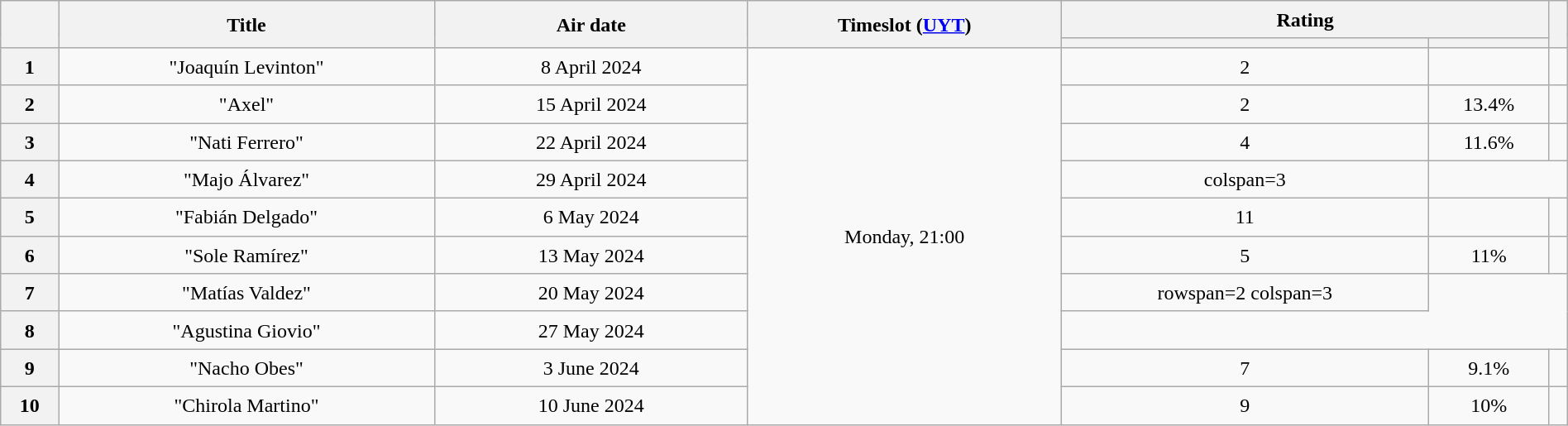<table class="sortable wikitable plainrowheaders mw-collapsible" style=" text-align:center; line-height:23px; width:100%;">
<tr>
<th rowspan=2 class="unsortable"></th>
<th rowspan=2 class="unsortable" width=24%>Title</th>
<th rowspan=2 class="unsortable" width=20%>Air date</th>
<th rowspan=2 class="unsortable" width=20%>Timeslot (<a href='#'>UYT</a>)</th>
<th colspan=2>Rating</th>
<th rowspan=2 class="unsortable"></th>
</tr>
<tr>
<th class="unsortable"></th>
<th></th>
</tr>
<tr>
<th>1</th>
<td>"Joaquín Levinton"</td>
<td>8 April 2024</td>
<td rowspan="10">Monday, 21:00</td>
<td>2</td>
<td></td>
<td></td>
</tr>
<tr>
<th>2</th>
<td>"Axel"</td>
<td>15 April 2024</td>
<td>2</td>
<td>13.4%</td>
<td></td>
</tr>
<tr>
<th>3</th>
<td>"Nati Ferrero"</td>
<td>22 April 2024</td>
<td>4</td>
<td>11.6%</td>
<td></td>
</tr>
<tr>
<th>4</th>
<td>"Majo Álvarez"</td>
<td>29 April 2024</td>
<td>colspan=3 </td>
</tr>
<tr>
<th>5</th>
<td>"Fabián Delgado"</td>
<td>6 May 2024</td>
<td>11</td>
<td></td>
<td></td>
</tr>
<tr>
<th>6</th>
<td>"Sole Ramírez"</td>
<td>13 May 2024</td>
<td>5</td>
<td>11%</td>
<td></td>
</tr>
<tr>
<th>7</th>
<td>"Matías Valdez"</td>
<td>20 May 2024</td>
<td>rowspan=2 colspan=3 </td>
</tr>
<tr>
<th>8</th>
<td>"Agustina Giovio"</td>
<td>27 May 2024</td>
</tr>
<tr>
<th>9</th>
<td>"Nacho Obes"</td>
<td>3 June 2024</td>
<td>7</td>
<td>9.1%</td>
<td></td>
</tr>
<tr>
<th>10</th>
<td>"Chirola Martino"</td>
<td>10 June 2024</td>
<td>9</td>
<td>10%</td>
<td></td>
</tr>
</table>
